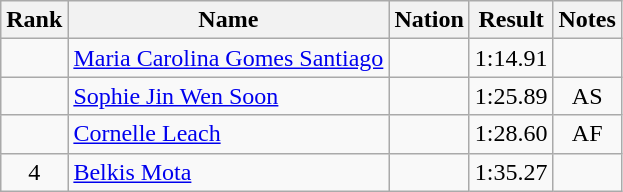<table class="wikitable sortable" style="text-align:center">
<tr>
<th>Rank</th>
<th>Name</th>
<th>Nation</th>
<th>Result</th>
<th>Notes</th>
</tr>
<tr>
<td></td>
<td align=left><a href='#'>Maria Carolina Gomes Santiago</a></td>
<td align=left></td>
<td>1:14.91</td>
<td></td>
</tr>
<tr>
<td></td>
<td align=left><a href='#'>Sophie Jin Wen Soon</a></td>
<td align=left></td>
<td>1:25.89</td>
<td>AS</td>
</tr>
<tr>
<td></td>
<td align=left><a href='#'>Cornelle Leach</a></td>
<td align=left></td>
<td>1:28.60</td>
<td>AF</td>
</tr>
<tr>
<td>4</td>
<td align=left><a href='#'>Belkis Mota</a></td>
<td align=left></td>
<td>1:35.27</td>
<td></td>
</tr>
</table>
